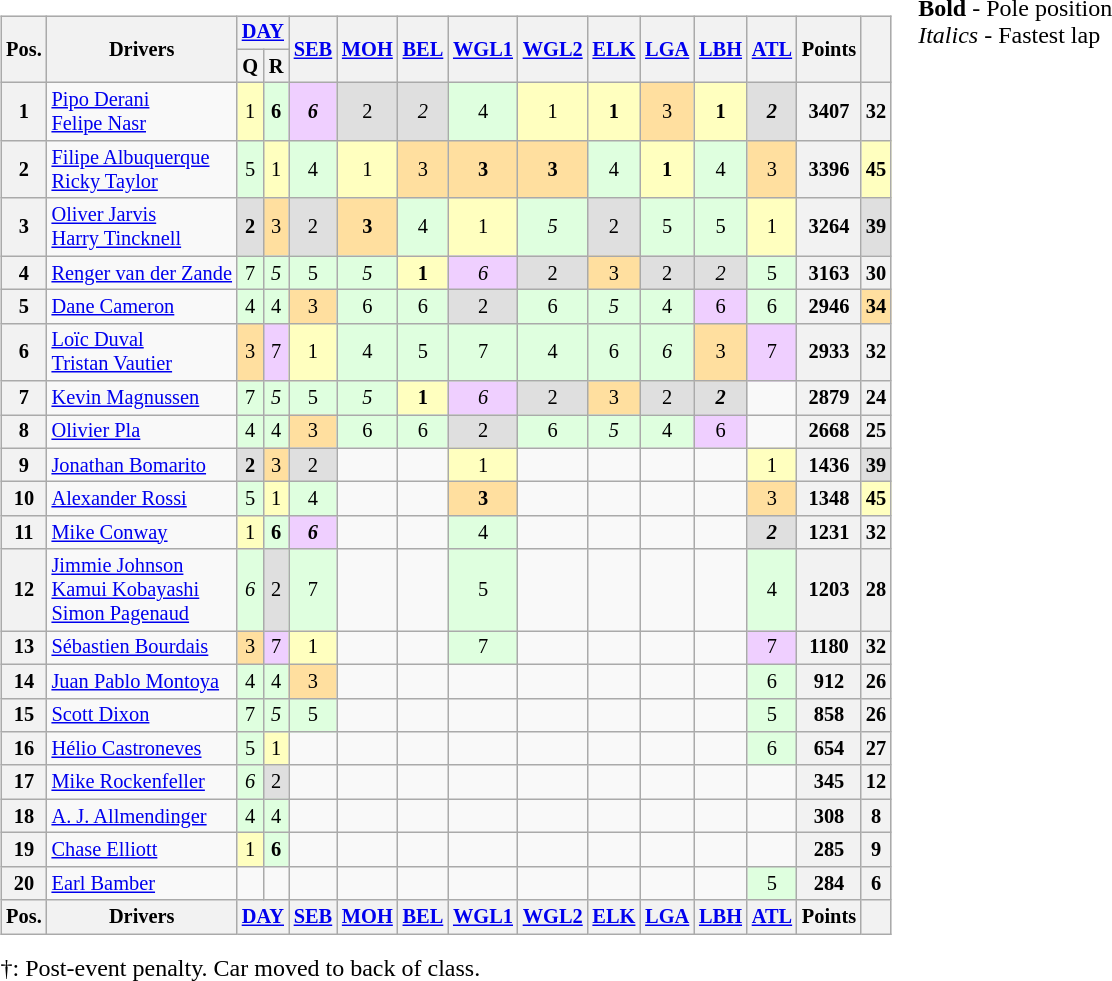<table valign="top">
<tr>
<td><br><table class="wikitable" style="font-size:85%;">
<tr>
<th rowspan="2">Pos.</th>
<th rowspan="2">Drivers</th>
<th colspan="2"><a href='#'>DAY</a></th>
<th rowspan="2"><a href='#'>SEB</a></th>
<th rowspan="2"><a href='#'>MOH</a></th>
<th rowspan="2"><a href='#'>BEL</a></th>
<th rowspan="2"><a href='#'>WGL1</a></th>
<th rowspan="2"><a href='#'>WGL2</a></th>
<th rowspan="2"><a href='#'>ELK</a></th>
<th rowspan="2"><a href='#'>LGA</a></th>
<th rowspan="2"><a href='#'>LBH</a></th>
<th rowspan="2"><a href='#'>ATL</a></th>
<th rowspan="2">Points</th>
<th rowspan="2"></th>
</tr>
<tr>
<th>Q</th>
<th>R</th>
</tr>
<tr>
<th>1</th>
<td> <a href='#'>Pipo Derani</a><br> <a href='#'>Felipe Nasr</a></td>
<td style="background:#ffffbf;" align="center">1</td>
<td style="background:#dfffdf;" align="center"><strong>6</strong></td>
<td style="background:#efcfff;" align="center"><strong><em>6</em></strong></td>
<td style="background:#dfdfdf;" align="center">2</td>
<td style="background:#dfdfdf;" align="center"><em>2</em></td>
<td style="background:#dfffdf;" align="center">4</td>
<td style="background:#ffffbf;" align="center">1</td>
<td style="background:#ffffbf;" align="center"><strong>1</strong></td>
<td style="background:#ffdf9f;" align="center">3</td>
<td style="background:#ffffbf;" align="center"><strong>1</strong></td>
<td style="background:#dfdfdf;" align="center"><strong><em>2</em></strong></td>
<th>3407</th>
<th>32</th>
</tr>
<tr>
<th>2</th>
<td> <a href='#'>Filipe Albuquerque</a><br> <a href='#'>Ricky Taylor</a></td>
<td style="background:#dfffdf;" align="center">5</td>
<td style="background:#ffffbf;" align="center">1</td>
<td style="background:#dfffdf;" align="center">4</td>
<td style="background:#ffffbf;" align="center">1</td>
<td style="background:#ffdf9f;" align="center">3</td>
<td style="background:#ffdf9f;" align="center"><strong>3</strong></td>
<td style="background:#ffdf9f;" align="center"><strong>3</strong></td>
<td style="background:#dfffdf;" align="center">4</td>
<td style="background:#ffffbf;" align="center"><strong>1</strong></td>
<td style="background:#dfffdf;" align="center">4</td>
<td style="background:#ffdf9f;" align="center">3</td>
<th>3396</th>
<th style="background:#ffffbf;">45</th>
</tr>
<tr>
<th>3</th>
<td> <a href='#'>Oliver Jarvis</a><br> <a href='#'>Harry Tincknell</a></td>
<td style="background:#dfdfdf;" align="center"><strong>2</strong></td>
<td style="background:#ffdf9f;" align="center">3</td>
<td style="background:#dfdfdf;" align="center">2</td>
<td style="background:#ffdf9f;" align="center"><strong>3</strong></td>
<td style="background:#dfffdf;" align="center">4</td>
<td style="background:#ffffbf;" align="center">1</td>
<td style="background:#dfffdf;" align="center"><em>5</em></td>
<td style="background:#dfdfdf;" align="center">2</td>
<td style="background:#dfffdf;" align="center">5</td>
<td style="background:#dfffdf;" align="center">5</td>
<td style="background:#ffffbf;" align="center">1</td>
<th>3264</th>
<th style="background:#dfdfdf;">39</th>
</tr>
<tr>
<th>4</th>
<td> <a href='#'>Renger van der Zande</a></td>
<td style="background:#dfffdf;" align="center">7</td>
<td style="background:#dfffdf;" align="center"><em>5</em></td>
<td style="background:#dfffdf;" align="center">5</td>
<td style="background:#dfffdf;" align="center"><em>5</em></td>
<td style="background:#ffffbf;" align="center"><strong>1</strong></td>
<td style="background:#efcfff;" align="center"><em>6</em></td>
<td style="background:#dfdfdf;" align="center">2</td>
<td style="background:#ffdf9f;" align="center">3</td>
<td style="background:#dfdfdf;" align="center">2</td>
<td style="background:#dfdfdf;" align="center"><em>2</em></td>
<td style="background:#dfffdf;" align="center">5</td>
<th>3163</th>
<th>30</th>
</tr>
<tr>
<th>5</th>
<td> <a href='#'>Dane Cameron</a></td>
<td style="background:#dfffdf;" align="center">4</td>
<td style="background:#dfffdf;" align="center">4</td>
<td style="background:#ffdf9f;" align="center">3</td>
<td style="background:#dfffdf;" align="center">6</td>
<td style="background:#dfffdf;" align="center">6</td>
<td style="background:#dfdfdf;" align="center">2</td>
<td style="background:#dfffdf;" align="center">6</td>
<td style="background:#dfffdf;" align="center"><em>5</em></td>
<td style="background:#dfffdf;" align="center">4</td>
<td style="background:#efcfff;" align="center">6</td>
<td style="background:#dfffdf;" align="center">6</td>
<th>2946</th>
<th style="background:#ffdf9f;">34</th>
</tr>
<tr>
<th>6</th>
<td> <a href='#'>Loïc Duval</a><br> <a href='#'>Tristan Vautier</a></td>
<td style="background:#ffdf9f;" align="center">3</td>
<td style="background:#efcfff;" align="center">7</td>
<td style="background:#ffffbf;" align="center">1</td>
<td style="background:#dfffdf;" align="center">4</td>
<td style="background:#dfffdf;" align="center">5</td>
<td style="background:#dfffdf;" align="center">7</td>
<td style="background:#dfffdf;" align="center">4</td>
<td style="background:#dfffdf;" align="center">6</td>
<td style="background:#dfffdf;" align="center"><em>6</em></td>
<td style="background:#ffdf9f;" align="center">3</td>
<td style="background:#efcfff;" align="center">7</td>
<th>2933</th>
<th>32</th>
</tr>
<tr>
<th>7</th>
<td> <a href='#'>Kevin Magnussen</a></td>
<td style="background:#dfffdf;" align="center">7</td>
<td style="background:#dfffdf;" align="center"><em>5</em></td>
<td style="background:#dfffdf;" align="center">5</td>
<td style="background:#dfffdf;" align="center"><em>5</em></td>
<td style="background:#ffffbf;" align="center"><strong>1</strong></td>
<td style="background:#efcfff;" align="center"><em>6</em></td>
<td style="background:#dfdfdf;" align="center">2</td>
<td style="background:#ffdf9f;" align="center">3</td>
<td style="background:#dfdfdf;" align="center">2</td>
<td style="background:#dfdfdf;" align="center"><strong><em>2</em></strong></td>
<td></td>
<th>2879</th>
<th>24</th>
</tr>
<tr>
<th>8</th>
<td> <a href='#'>Olivier Pla</a></td>
<td style="background:#dfffdf;" align="center">4</td>
<td style="background:#dfffdf;" align="center">4</td>
<td style="background:#ffdf9f;" align="center">3</td>
<td style="background:#dfffdf;" align="center">6</td>
<td style="background:#dfffdf;" align="center">6</td>
<td style="background:#dfdfdf;" align="center">2</td>
<td style="background:#dfffdf;" align="center">6</td>
<td style="background:#dfffdf;" align="center"><em>5</em></td>
<td style="background:#dfffdf;" align="center">4</td>
<td style="background:#efcfff;" align="center">6</td>
<td></td>
<th>2668</th>
<th>25</th>
</tr>
<tr>
<th>9</th>
<td> <a href='#'>Jonathan Bomarito</a></td>
<td style="background:#dfdfdf;" align="center"><strong>2</strong></td>
<td style="background:#ffdf9f;" align="center">3</td>
<td style="background:#dfdfdf;" align="center">2</td>
<td></td>
<td></td>
<td style="background:#ffffbf;" align="center">1</td>
<td></td>
<td></td>
<td></td>
<td></td>
<td style="background:#ffffbf;" align="center">1</td>
<th>1436</th>
<th style="background:#dfdfdf;">39</th>
</tr>
<tr>
<th>10</th>
<td> <a href='#'>Alexander Rossi</a></td>
<td style="background:#dfffdf;" align="center">5</td>
<td style="background:#ffffbf;" align="center">1</td>
<td style="background:#dfffdf;" align="center">4</td>
<td></td>
<td></td>
<td style="background:#ffdf9f;" align="center"><strong>3</strong></td>
<td></td>
<td></td>
<td></td>
<td></td>
<td style="background:#ffdf9f;" align="center">3</td>
<th>1348</th>
<th style="background:#ffffbf;">45</th>
</tr>
<tr>
<th>11</th>
<td> <a href='#'>Mike Conway</a></td>
<td style="background:#ffffbf;" align="center">1</td>
<td style="background:#dfffdf;" align="center"><strong>6</strong></td>
<td style="background:#efcfff;" align="center"><strong><em>6</em></strong></td>
<td></td>
<td></td>
<td style="background:#dfffdf;" align="center">4</td>
<td></td>
<td></td>
<td></td>
<td></td>
<td style="background:#dfdfdf;" align="center"><strong><em>2</em></strong></td>
<th>1231</th>
<th>32</th>
</tr>
<tr>
<th>12</th>
<td> <a href='#'>Jimmie Johnson</a><br> <a href='#'>Kamui Kobayashi</a><br> <a href='#'>Simon Pagenaud</a></td>
<td style="background:#dfffdf;" align="center"><em>6</em></td>
<td style="background:#dfdfdf;" align="center">2</td>
<td style="background:#dfffdf;" align="center">7</td>
<td></td>
<td></td>
<td style="background:#dfffdf;" align="center">5</td>
<td></td>
<td></td>
<td></td>
<td></td>
<td style="background:#dfffdf;" align="center">4</td>
<th>1203</th>
<th>28</th>
</tr>
<tr>
<th>13</th>
<td> <a href='#'>Sébastien Bourdais</a></td>
<td style="background:#ffdf9f;" align="center">3</td>
<td style="background:#efcfff;" align="center">7</td>
<td style="background:#ffffbf;" align="center">1</td>
<td></td>
<td></td>
<td style="background:#dfffdf;" align="center">7</td>
<td></td>
<td></td>
<td></td>
<td></td>
<td style="background:#efcfff;" align="center">7</td>
<th>1180</th>
<th>32</th>
</tr>
<tr>
<th>14</th>
<td> <a href='#'>Juan Pablo Montoya</a></td>
<td style="background:#dfffdf;" align="center">4</td>
<td style="background:#dfffdf;" align="center">4</td>
<td style="background:#ffdf9f;" align="center">3</td>
<td></td>
<td></td>
<td></td>
<td></td>
<td></td>
<td></td>
<td></td>
<td style="background:#dfffdf;" align="center">6</td>
<th>912</th>
<th>26</th>
</tr>
<tr>
<th>15</th>
<td> <a href='#'>Scott Dixon</a></td>
<td style="background:#dfffdf;" align="center">7</td>
<td style="background:#dfffdf;" align="center"><em>5</em></td>
<td style="background:#dfffdf;" align="center">5</td>
<td></td>
<td></td>
<td></td>
<td></td>
<td></td>
<td></td>
<td></td>
<td style="background:#dfffdf;" align="center">5</td>
<th>858</th>
<th>26</th>
</tr>
<tr>
<th>16</th>
<td> <a href='#'>Hélio Castroneves</a></td>
<td style="background:#dfffdf;" align="center">5</td>
<td style="background:#ffffbf;" align="center">1</td>
<td></td>
<td></td>
<td></td>
<td></td>
<td></td>
<td></td>
<td></td>
<td></td>
<td style="background:#dfffdf;" align="center">6</td>
<th>654</th>
<th>27</th>
</tr>
<tr>
<th>17</th>
<td> <a href='#'>Mike Rockenfeller</a></td>
<td style="background:#dfffdf;" align="center"><em>6</em></td>
<td style="background:#dfdfdf;" align="center">2</td>
<td></td>
<td></td>
<td></td>
<td></td>
<td></td>
<td></td>
<td></td>
<td></td>
<td></td>
<th>345</th>
<th>12</th>
</tr>
<tr>
<th>18</th>
<td> <a href='#'>A. J. Allmendinger</a></td>
<td style="background:#dfffdf;" align="center">4</td>
<td style="background:#dfffdf;" align="center">4</td>
<td></td>
<td></td>
<td></td>
<td></td>
<td></td>
<td></td>
<td></td>
<td></td>
<td></td>
<th>308</th>
<th>8</th>
</tr>
<tr>
<th>19</th>
<td> <a href='#'>Chase Elliott</a></td>
<td style="background:#ffffbf;" align="center">1</td>
<td style="background:#dfffdf;" align="center"><strong>6</strong></td>
<td></td>
<td></td>
<td></td>
<td></td>
<td></td>
<td></td>
<td></td>
<td></td>
<td></td>
<th>285</th>
<th>9</th>
</tr>
<tr>
<th>20</th>
<td> <a href='#'>Earl Bamber</a></td>
<td></td>
<td></td>
<td></td>
<td></td>
<td></td>
<td></td>
<td></td>
<td></td>
<td></td>
<td></td>
<td style="background:#dfffdf;" align="center">5</td>
<th>284</th>
<th>6</th>
</tr>
<tr>
<th>Pos.</th>
<th>Drivers</th>
<th colspan="2"><a href='#'>DAY</a></th>
<th><a href='#'>SEB</a></th>
<th><a href='#'>MOH</a></th>
<th><a href='#'>BEL</a></th>
<th><a href='#'>WGL1</a></th>
<th><a href='#'>WGL2</a></th>
<th><a href='#'>ELK</a></th>
<th><a href='#'>LGA</a></th>
<th><a href='#'>LBH</a></th>
<th><a href='#'>ATL</a></th>
<th>Points</th>
<th></th>
</tr>
</table>
†: Post-event penalty. Car moved to back of class.</td>
<td valign="top"><br><span><strong>Bold</strong> - Pole position</span><br><span><em>Italics</em> - Fastest lap</span></td>
</tr>
</table>
